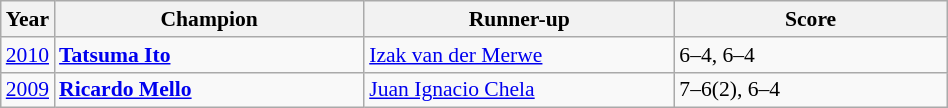<table class="wikitable" style="font-size:90%">
<tr>
<th>Year</th>
<th width="200">Champion</th>
<th width="200">Runner-up</th>
<th width="175">Score</th>
</tr>
<tr>
<td><a href='#'>2010</a></td>
<td> <strong><a href='#'>Tatsuma Ito</a></strong></td>
<td> <a href='#'>Izak van der Merwe</a></td>
<td>6–4, 6–4</td>
</tr>
<tr>
<td><a href='#'>2009</a></td>
<td> <strong><a href='#'>Ricardo Mello</a></strong></td>
<td> <a href='#'>Juan Ignacio Chela</a></td>
<td>7–6(2), 6–4</td>
</tr>
</table>
